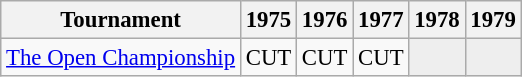<table class="wikitable" style="font-size:95%;text-align:center;">
<tr>
<th>Tournament</th>
<th>1975</th>
<th>1976</th>
<th>1977</th>
<th>1978</th>
<th>1979</th>
</tr>
<tr>
<td align=left><a href='#'>The Open Championship</a></td>
<td>CUT</td>
<td>CUT</td>
<td>CUT</td>
<td style="background:#eeeeee;"></td>
<td style="background:#eeeeee;"></td>
</tr>
</table>
